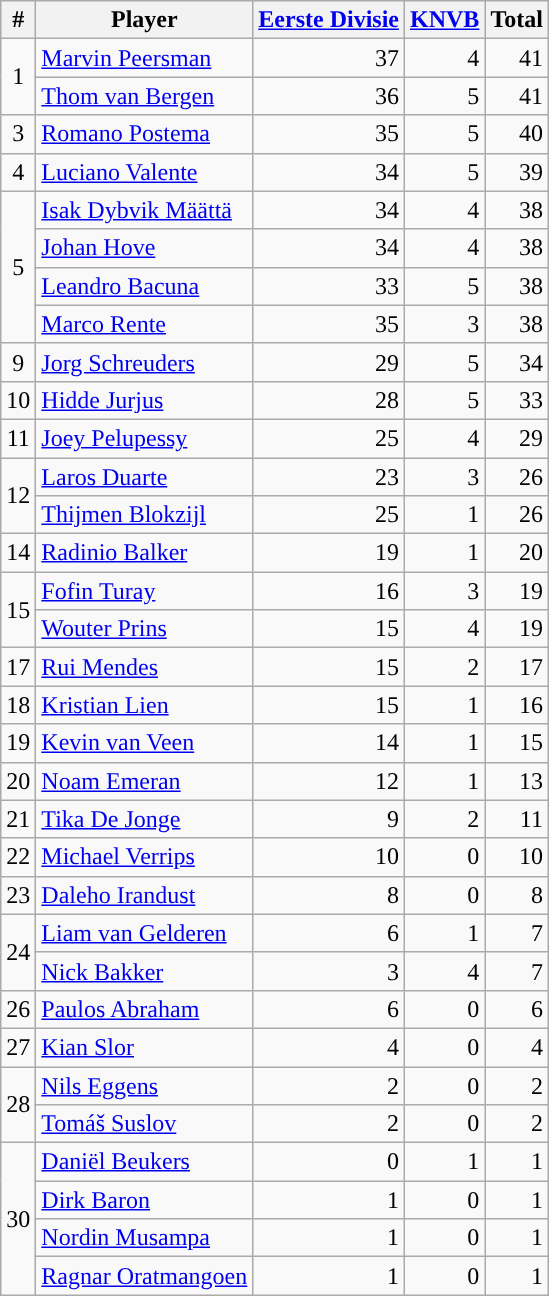<table class="wikitable" style="text-align:right;">
<tr>
<th>#</th>
<th>Player</th>
<th><a href='#'>Eerste Divisie</a></th>
<th><a href='#'>KNVB</a></th>
<th>Total</th>
</tr>
<tr>
<td rowspan=2 align=center>1</td>
<td align=left> <a href='#'>Marvin Peersman</a></td>
<td>37</td>
<td>4</td>
<td>41</td>
</tr>
<tr>
<td align=left> <a href='#'>Thom van Bergen</a></td>
<td>36</td>
<td>5</td>
<td>41</td>
</tr>
<tr>
<td align=center>3</td>
<td align=left> <a href='#'>Romano Postema</a></td>
<td>35</td>
<td>5</td>
<td>40</td>
</tr>
<tr>
<td align=center>4</td>
<td align=left> <a href='#'>Luciano Valente</a></td>
<td>34</td>
<td>5</td>
<td>39</td>
</tr>
<tr>
<td rowspan=4 align=center>5</td>
<td align=left> <a href='#'>Isak Dybvik Määttä</a></td>
<td>34</td>
<td>4</td>
<td>38</td>
</tr>
<tr>
<td align=left> <a href='#'>Johan Hove</a></td>
<td>34</td>
<td>4</td>
<td>38</td>
</tr>
<tr>
<td align=left> <a href='#'>Leandro Bacuna</a></td>
<td>33</td>
<td>5</td>
<td>38</td>
</tr>
<tr>
<td align=left> <a href='#'>Marco Rente</a></td>
<td>35</td>
<td>3</td>
<td>38</td>
</tr>
<tr>
<td align=center>9</td>
<td align=left> <a href='#'>Jorg Schreuders</a></td>
<td>29</td>
<td>5</td>
<td>34</td>
</tr>
<tr>
<td align=center>10</td>
<td align=left> <a href='#'>Hidde Jurjus</a></td>
<td>28</td>
<td>5</td>
<td>33</td>
</tr>
<tr>
<td align=center>11</td>
<td align=left> <a href='#'>Joey Pelupessy</a></td>
<td>25</td>
<td>4</td>
<td>29</td>
</tr>
<tr>
<td rowspan=2 align=center>12</td>
<td align=left> <a href='#'>Laros Duarte</a></td>
<td>23</td>
<td>3</td>
<td>26</td>
</tr>
<tr>
<td align=left> <a href='#'>Thijmen Blokzijl</a></td>
<td>25</td>
<td>1</td>
<td>26</td>
</tr>
<tr>
<td align=center>14</td>
<td align=left> <a href='#'>Radinio Balker</a></td>
<td>19</td>
<td>1</td>
<td>20</td>
</tr>
<tr>
<td rowspan=2 align=center>15</td>
<td align=left> <a href='#'>Fofin Turay</a></td>
<td>16</td>
<td>3</td>
<td>19</td>
</tr>
<tr>
<td align=left> <a href='#'>Wouter Prins</a></td>
<td>15</td>
<td>4</td>
<td>19</td>
</tr>
<tr>
<td align=center>17</td>
<td align=left> <a href='#'>Rui Mendes</a></td>
<td>15</td>
<td>2</td>
<td>17</td>
</tr>
<tr>
<td align=center>18</td>
<td align=left> <a href='#'>Kristian Lien</a></td>
<td>15</td>
<td>1</td>
<td>16</td>
</tr>
<tr>
<td align=center>19</td>
<td align=left> <a href='#'>Kevin van Veen</a></td>
<td>14</td>
<td>1</td>
<td>15</td>
</tr>
<tr>
<td align=center>20</td>
<td align=left> <a href='#'>Noam Emeran</a></td>
<td>12</td>
<td>1</td>
<td>13</td>
</tr>
<tr>
<td align=center>21</td>
<td align=left> <a href='#'>Tika De Jonge</a></td>
<td>9</td>
<td>2</td>
<td>11</td>
</tr>
<tr>
<td align=center>22</td>
<td align=left> <a href='#'>Michael Verrips</a></td>
<td>10</td>
<td>0</td>
<td>10</td>
</tr>
<tr>
<td align=center>23</td>
<td align=left> <a href='#'>Daleho Irandust</a></td>
<td>8</td>
<td>0</td>
<td>8</td>
</tr>
<tr>
<td rowspan=2 align=center>24</td>
<td align=left> <a href='#'>Liam van Gelderen</a></td>
<td>6</td>
<td>1</td>
<td>7</td>
</tr>
<tr>
<td align=left> <a href='#'>Nick Bakker</a></td>
<td>3</td>
<td>4</td>
<td>7</td>
</tr>
<tr>
<td align=center>26</td>
<td align=left> <a href='#'>Paulos Abraham</a></td>
<td>6</td>
<td>0</td>
<td>6</td>
</tr>
<tr>
<td align=center>27</td>
<td align=left> <a href='#'>Kian Slor</a></td>
<td>4</td>
<td>0</td>
<td>4</td>
</tr>
<tr>
<td rowspan=2 align=center>28</td>
<td align=left> <a href='#'>Nils Eggens</a></td>
<td>2</td>
<td>0</td>
<td>2</td>
</tr>
<tr>
<td align=left> <a href='#'>Tomáš Suslov</a></td>
<td>2</td>
<td>0</td>
<td>2</td>
</tr>
<tr>
<td rowspan=4 align=center>30</td>
<td align=left> <a href='#'>Daniël Beukers</a></td>
<td>0</td>
<td>1</td>
<td>1</td>
</tr>
<tr>
<td align=left> <a href='#'>Dirk Baron</a></td>
<td>1</td>
<td>0</td>
<td>1</td>
</tr>
<tr>
<td align=left> <a href='#'>Nordin Musampa</a></td>
<td>1</td>
<td>0</td>
<td>1</td>
</tr>
<tr>
<td align=left> <a href='#'>Ragnar Oratmangoen</a></td>
<td>1</td>
<td>0</td>
<td>1</td>
</tr>
</table>
